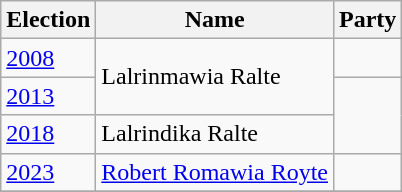<table class="wikitable sortable">
<tr>
<th>Election</th>
<th>Name</th>
<th colspan=2>Party</th>
</tr>
<tr>
<td><a href='#'>2008</a></td>
<td rowspan=2>Lalrinmawia Ralte</td>
<td></td>
</tr>
<tr>
<td><a href='#'>2013</a></td>
</tr>
<tr>
<td><a href='#'>2018</a></td>
<td>Lalrindika Ralte</td>
</tr>
<tr>
<td><a href='#'>2023</a></td>
<td><a href='#'>Robert Romawia Royte</a></td>
<td></td>
</tr>
<tr>
</tr>
</table>
